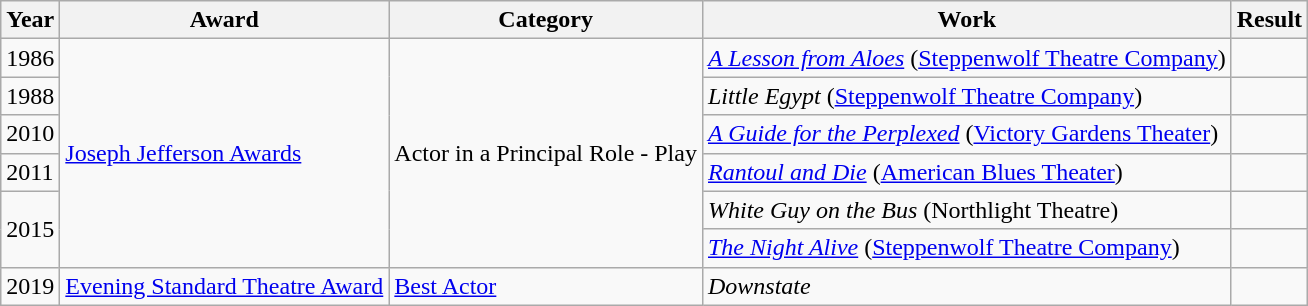<table class="wikitable">
<tr>
<th>Year</th>
<th>Award</th>
<th>Category</th>
<th>Work</th>
<th>Result</th>
</tr>
<tr>
<td>1986</td>
<td rowspan="6"><a href='#'>Joseph Jefferson Awards</a></td>
<td rowspan="6">Actor in a Principal Role - Play</td>
<td><em><a href='#'>A Lesson from Aloes</a></em> (<a href='#'>Steppenwolf Theatre Company</a>)</td>
<td></td>
</tr>
<tr>
<td>1988</td>
<td><em>Little Egypt</em> (<a href='#'>Steppenwolf Theatre Company</a>)</td>
<td></td>
</tr>
<tr>
<td>2010</td>
<td><em><a href='#'>A Guide for the Perplexed</a></em> (<a href='#'>Victory Gardens Theater</a>)</td>
<td></td>
</tr>
<tr>
<td>2011</td>
<td><em><a href='#'>Rantoul and Die</a></em> (<a href='#'>American Blues Theater</a>)</td>
<td></td>
</tr>
<tr>
<td rowspan="2">2015</td>
<td><em>White Guy on the Bus</em> (Northlight Theatre)</td>
<td></td>
</tr>
<tr>
<td><em><a href='#'>The Night Alive</a></em> (<a href='#'>Steppenwolf Theatre Company</a>)</td>
<td></td>
</tr>
<tr>
<td>2019</td>
<td><a href='#'>Evening Standard Theatre Award</a></td>
<td><a href='#'>Best Actor</a></td>
<td><em>Downstate</em></td>
<td></td>
</tr>
</table>
